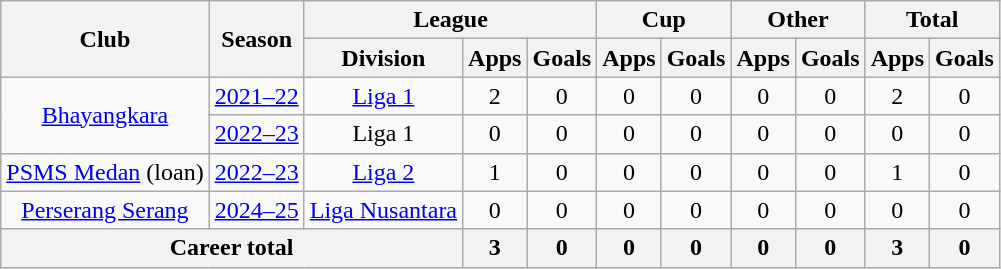<table class="wikitable" style="text-align: center">
<tr>
<th rowspan="2">Club</th>
<th rowspan="2">Season</th>
<th colspan="3">League</th>
<th colspan="2">Cup</th>
<th colspan="2">Other</th>
<th colspan="2">Total</th>
</tr>
<tr>
<th>Division</th>
<th>Apps</th>
<th>Goals</th>
<th>Apps</th>
<th>Goals</th>
<th>Apps</th>
<th>Goals</th>
<th>Apps</th>
<th>Goals</th>
</tr>
<tr>
<td rowspan="2"><a href='#'>Bhayangkara</a></td>
<td><a href='#'>2021–22</a></td>
<td rowspan="1" valign="center"><a href='#'>Liga 1</a></td>
<td>2</td>
<td>0</td>
<td>0</td>
<td>0</td>
<td>0</td>
<td>0</td>
<td>2</td>
<td>0</td>
</tr>
<tr>
<td><a href='#'>2022–23</a></td>
<td rowspan="1" valign="center">Liga 1</td>
<td>0</td>
<td>0</td>
<td>0</td>
<td>0</td>
<td>0</td>
<td>0</td>
<td>0</td>
<td>0</td>
</tr>
<tr>
<td rowspan="1"><a href='#'>PSMS Medan</a> (loan)</td>
<td><a href='#'>2022–23</a></td>
<td rowspan="1"><a href='#'>Liga 2</a></td>
<td>1</td>
<td>0</td>
<td>0</td>
<td>0</td>
<td>0</td>
<td>0</td>
<td>1</td>
<td>0</td>
</tr>
<tr>
<td rowspan="1" valign="center"><a href='#'>Perserang Serang</a></td>
<td><a href='#'>2024–25</a></td>
<td><a href='#'>Liga Nusantara</a></td>
<td>0</td>
<td>0</td>
<td>0</td>
<td>0</td>
<td>0</td>
<td>0</td>
<td>0</td>
<td>0</td>
</tr>
<tr>
<th colspan=3>Career total</th>
<th>3</th>
<th>0</th>
<th>0</th>
<th>0</th>
<th>0</th>
<th>0</th>
<th>3</th>
<th>0</th>
</tr>
</table>
